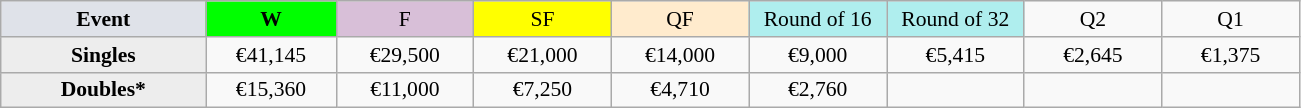<table class=wikitable style=font-size:90%;text-align:center>
<tr>
<td style="width:130px; background:#dfe2e9;"><strong>Event</strong></td>
<td style="width:80px; background:lime;"><strong>W</strong></td>
<td style="width:85px; background:thistle;">F</td>
<td style="width:85px; background:#ff0;">SF</td>
<td style="width:85px; background:#ffebcd;">QF</td>
<td style="width:85px; background:#afeeee;">Round of 16</td>
<td style="width:85px; background:#afeeee;">Round of 32</td>
<td width=85>Q2</td>
<td width=85>Q1</td>
</tr>
<tr>
<td style="background:#ededed;"><strong>Singles</strong></td>
<td>€41,145</td>
<td>€29,500</td>
<td>€21,000</td>
<td>€14,000</td>
<td>€9,000</td>
<td>€5,415</td>
<td>€2,645</td>
<td>€1,375</td>
</tr>
<tr>
<td style="background:#ededed;"><strong>Doubles*</strong></td>
<td>€15,360</td>
<td>€11,000</td>
<td>€7,250</td>
<td>€4,710</td>
<td>€2,760</td>
<td></td>
<td></td>
<td></td>
</tr>
</table>
